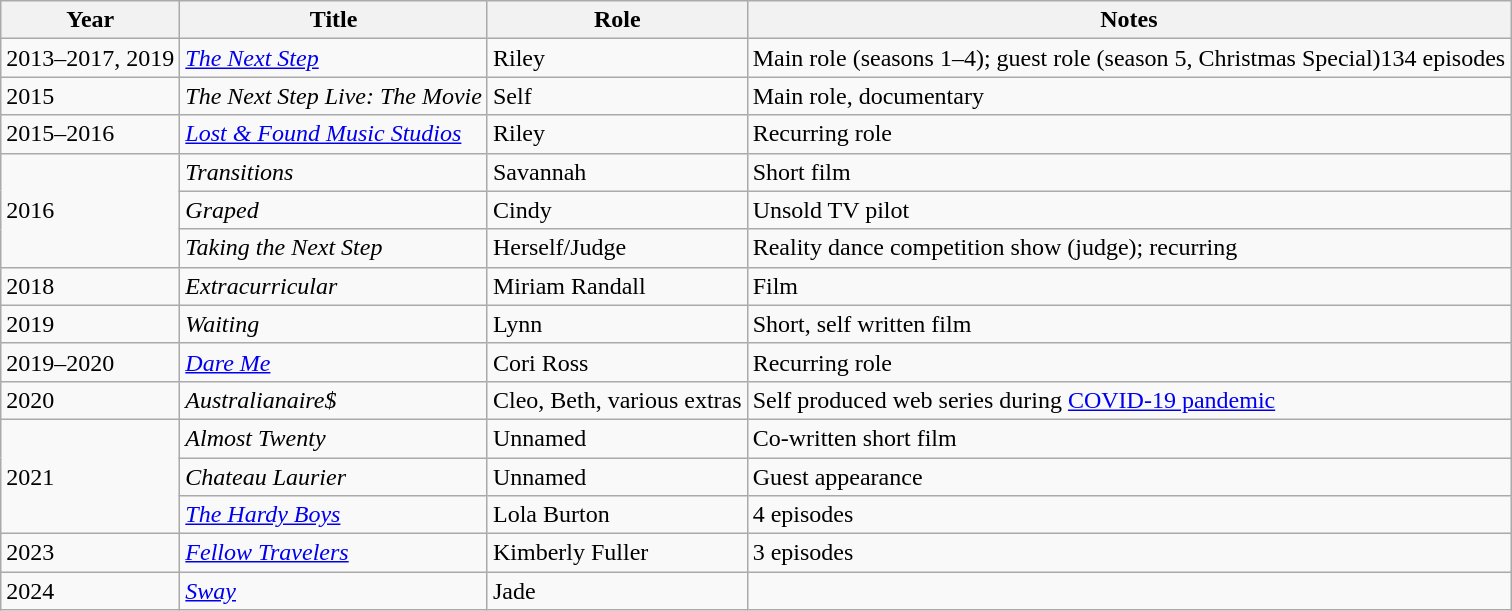<table class="wikitable sortable">
<tr>
<th>Year</th>
<th>Title</th>
<th>Role</th>
<th class="unsortable">Notes</th>
</tr>
<tr>
<td>2013–2017, 2019</td>
<td data-sort-value="Next Step, The"><em><a href='#'>The Next Step</a> </em></td>
<td>Riley</td>
<td>Main role (seasons 1–4); guest role (season 5, Christmas Special)134 episodes</td>
</tr>
<tr>
<td>2015</td>
<td data-sort-value="Next Step Live: The Movie, The"><em>The Next Step Live: The Movie</em></td>
<td>Self</td>
<td>Main role, documentary</td>
</tr>
<tr>
<td>2015–2016</td>
<td><em><a href='#'>Lost & Found Music Studios</a></em></td>
<td>Riley</td>
<td>Recurring role</td>
</tr>
<tr>
<td rowspan="3">2016</td>
<td><em>Transitions</em></td>
<td>Savannah</td>
<td>Short film</td>
</tr>
<tr>
<td><em>Graped</em></td>
<td>Cindy</td>
<td>Unsold TV pilot</td>
</tr>
<tr>
<td><em>Taking the Next Step</em></td>
<td>Herself/Judge</td>
<td>Reality dance competition show (judge); recurring</td>
</tr>
<tr>
<td>2018</td>
<td><em>Extracurricular</em></td>
<td>Miriam Randall</td>
<td>Film</td>
</tr>
<tr>
<td>2019</td>
<td><em>Waiting</em></td>
<td>Lynn</td>
<td>Short, self written film</td>
</tr>
<tr>
<td>2019–2020</td>
<td><em><a href='#'>Dare Me</a></em></td>
<td>Cori Ross</td>
<td>Recurring role</td>
</tr>
<tr>
<td>2020</td>
<td><em>Australianaire$</em></td>
<td>Cleo, Beth, various extras</td>
<td>Self produced web series during <a href='#'>COVID-19 pandemic</a></td>
</tr>
<tr>
<td rowspan="3">2021</td>
<td><em>Almost Twenty</em></td>
<td>Unnamed</td>
<td>Co-written short film</td>
</tr>
<tr>
<td><em>Chateau Laurier</em></td>
<td>Unnamed</td>
<td>Guest appearance</td>
</tr>
<tr>
<td data-sort-value="Hardy Boys, The"><em><a href='#'>The Hardy Boys</a></em></td>
<td>Lola Burton</td>
<td>4 episodes</td>
</tr>
<tr>
<td>2023</td>
<td><em><a href='#'>Fellow Travelers</a></em></td>
<td>Kimberly Fuller</td>
<td>3 episodes</td>
</tr>
<tr>
<td>2024</td>
<td><em><a href='#'>Sway</a></em></td>
<td>Jade</td>
<td></td>
</tr>
</table>
